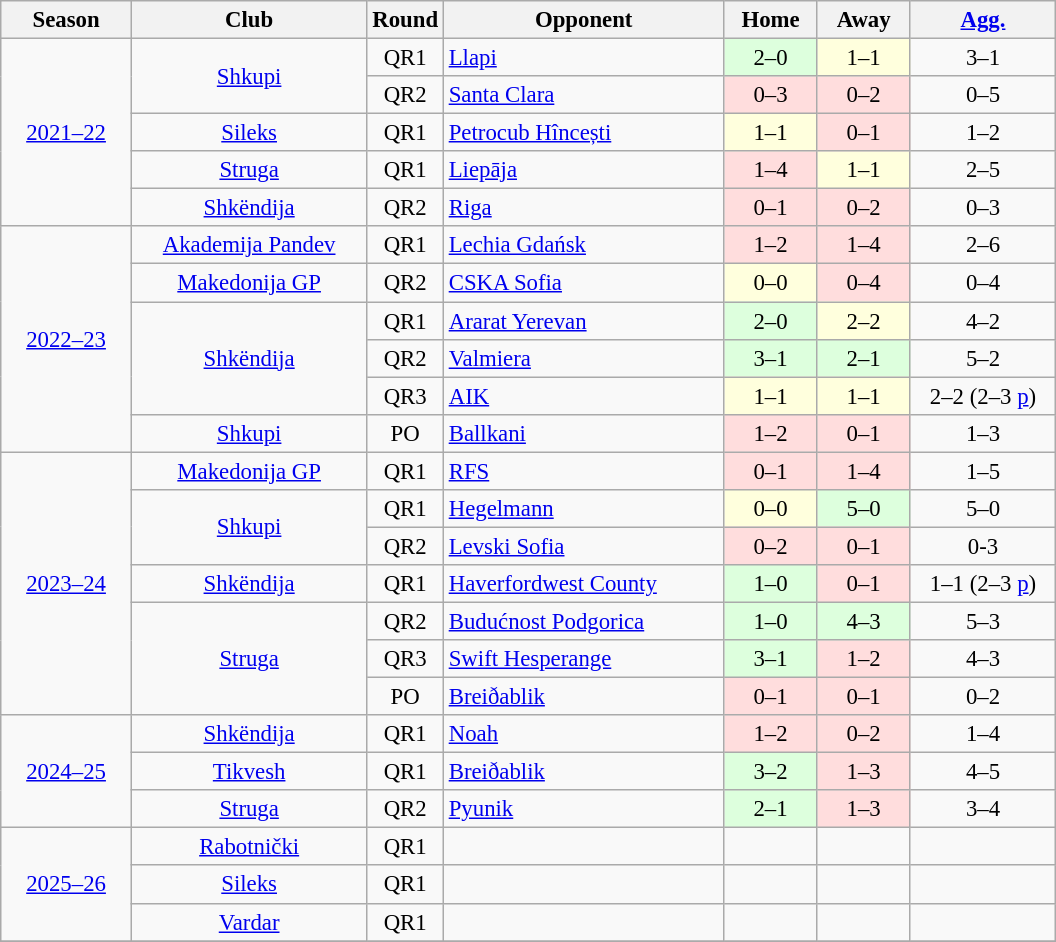<table class="wikitable" style="font-size:95%; text-align: center">
<tr>
<th width="80">Season</th>
<th width="150">Club</th>
<th width="30">Round</th>
<th width="180">Opponent</th>
<th width="55">Home</th>
<th width="55">Away</th>
<th width="90"><a href='#'>Agg.</a></th>
</tr>
<tr>
<td rowspan=5><a href='#'>2021–22</a></td>
<td rowspan=2><a href='#'>Shkupi</a></td>
<td>QR1</td>
<td align="left"> <a href='#'>Llapi</a></td>
<td bgcolor="#ddffdd">2–0</td>
<td bgcolor="#ffffdd">1–1</td>
<td>3–1</td>
</tr>
<tr>
<td>QR2</td>
<td align="left"> <a href='#'>Santa Clara</a></td>
<td bgcolor="#ffdddd">0–3</td>
<td bgcolor="#ffdddd">0–2</td>
<td>0–5</td>
</tr>
<tr>
<td><a href='#'>Sileks</a></td>
<td>QR1</td>
<td align="left"> <a href='#'>Petrocub Hîncești</a></td>
<td bgcolor="#ffffdd">1–1</td>
<td bgcolor="#ffdddd">0–1</td>
<td>1–2</td>
</tr>
<tr>
<td><a href='#'>Struga</a></td>
<td>QR1</td>
<td align="left"> <a href='#'>Liepāja</a></td>
<td bgcolor="#ffdddd">1–4</td>
<td bgcolor="#ffffdd">1–1</td>
<td>2–5</td>
</tr>
<tr>
<td><a href='#'>Shkëndija</a></td>
<td>QR2</td>
<td align="left"> <a href='#'>Riga</a></td>
<td bgcolor="#ffdddd">0–1</td>
<td bgcolor="#ffdddd">0–2</td>
<td>0–3</td>
</tr>
<tr>
<td rowspan=6><a href='#'>2022–23</a></td>
<td><a href='#'>Akademija Pandev</a></td>
<td>QR1</td>
<td align="left"> <a href='#'>Lechia Gdańsk</a></td>
<td bgcolor="#ffdddd">1–2</td>
<td bgcolor="#ffdddd">1–4</td>
<td>2–6</td>
</tr>
<tr>
<td><a href='#'>Makedonija GP</a></td>
<td>QR2</td>
<td align="left"> <a href='#'>CSKA Sofia</a></td>
<td bgcolor="#ffffdd">0–0</td>
<td bgcolor="#ffdddd">0–4</td>
<td>0–4</td>
</tr>
<tr>
<td rowspan=3><a href='#'>Shkëndija</a></td>
<td>QR1</td>
<td align="left"> <a href='#'>Ararat Yerevan</a></td>
<td bgcolor="#ddffdd">2–0</td>
<td bgcolor="#ffffdd">2–2</td>
<td>4–2</td>
</tr>
<tr>
<td>QR2</td>
<td align="left"> <a href='#'>Valmiera</a></td>
<td bgcolor="#ddffdd">3–1</td>
<td bgcolor="#ddffdd">2–1</td>
<td>5–2</td>
</tr>
<tr>
<td>QR3</td>
<td align="left"> <a href='#'>AIK</a></td>
<td bgcolor="#ffffdd">1–1</td>
<td bgcolor="#ffffdd">1–1</td>
<td>2–2 (2–3 <a href='#'>p</a>)</td>
</tr>
<tr>
<td><a href='#'>Shkupi</a></td>
<td>PO</td>
<td align="left"> <a href='#'>Ballkani</a></td>
<td bgcolor="#ffdddd">1–2</td>
<td bgcolor="#ffdddd">0–1</td>
<td>1–3</td>
</tr>
<tr>
<td rowspan=7><a href='#'>2023–24</a></td>
<td><a href='#'>Makedonija GP</a></td>
<td>QR1</td>
<td align="left"> <a href='#'>RFS</a></td>
<td bgcolor="#ffdddd">0–1</td>
<td bgcolor="#ffdddd">1–4</td>
<td>1–5</td>
</tr>
<tr>
<td rowspan=2><a href='#'>Shkupi</a></td>
<td>QR1</td>
<td align="left"> <a href='#'>Hegelmann</a></td>
<td bgcolor="#ffffdd">0–0</td>
<td bgcolor="#ddffdd">5–0</td>
<td>5–0</td>
</tr>
<tr>
<td>QR2</td>
<td align="left"> <a href='#'>Levski Sofia</a></td>
<td bgcolor="#ffdddd">0–2</td>
<td bgcolor="#ffdddd">0–1</td>
<td>0-3</td>
</tr>
<tr>
<td><a href='#'>Shkëndija</a></td>
<td>QR1</td>
<td align="left"> <a href='#'>Haverfordwest County</a></td>
<td bgcolor="#ddffdd">1–0</td>
<td bgcolor="#ffdddd">0–1</td>
<td>1–1 (2–3 <a href='#'>p</a>)</td>
</tr>
<tr>
<td rowspan=3><a href='#'>Struga</a></td>
<td>QR2</td>
<td align="left"> <a href='#'>Budućnost Podgorica</a></td>
<td bgcolor="#ddffdd">1–0</td>
<td bgcolor="#ddffdd">4–3</td>
<td>5–3</td>
</tr>
<tr>
<td>QR3</td>
<td align="left"> <a href='#'>Swift Hesperange</a></td>
<td bgcolor="#ddffdd">3–1</td>
<td bgcolor="#ffdddd">1–2</td>
<td>4–3</td>
</tr>
<tr>
<td>PO</td>
<td align="left"> <a href='#'>Breiðablik</a></td>
<td bgcolor="#ffdddd">0–1</td>
<td bgcolor="#ffdddd">0–1</td>
<td>0–2</td>
</tr>
<tr>
<td rowspan=3><a href='#'>2024–25</a></td>
<td><a href='#'>Shkëndija</a></td>
<td>QR1</td>
<td align="left"> <a href='#'>Noah</a></td>
<td bgcolor="#ffdddd">1–2</td>
<td bgcolor="#ffdddd">0–2</td>
<td>1–4</td>
</tr>
<tr>
<td><a href='#'>Tikvesh</a></td>
<td>QR1</td>
<td align="left"> <a href='#'>Breiðablik</a></td>
<td bgcolor="#ddffdd">3–2</td>
<td bgcolor="#ffdddd">1–3</td>
<td>4–5</td>
</tr>
<tr>
<td><a href='#'>Struga</a></td>
<td>QR2</td>
<td align="left"> <a href='#'>Pyunik</a></td>
<td bgcolor="#ddffdd">2–1</td>
<td bgcolor="#ffdddd">1–3</td>
<td>3–4</td>
</tr>
<tr>
<td rowspan=3><a href='#'>2025–26</a></td>
<td><a href='#'>Rabotnički</a></td>
<td>QR1</td>
<td align="left"></td>
<td></td>
<td></td>
<td></td>
</tr>
<tr>
<td><a href='#'>Sileks</a></td>
<td>QR1</td>
<td align="left"></td>
<td></td>
<td></td>
<td></td>
</tr>
<tr>
<td><a href='#'>Vardar</a></td>
<td>QR1</td>
<td align="left"></td>
<td></td>
<td></td>
<td></td>
</tr>
<tr>
</tr>
</table>
